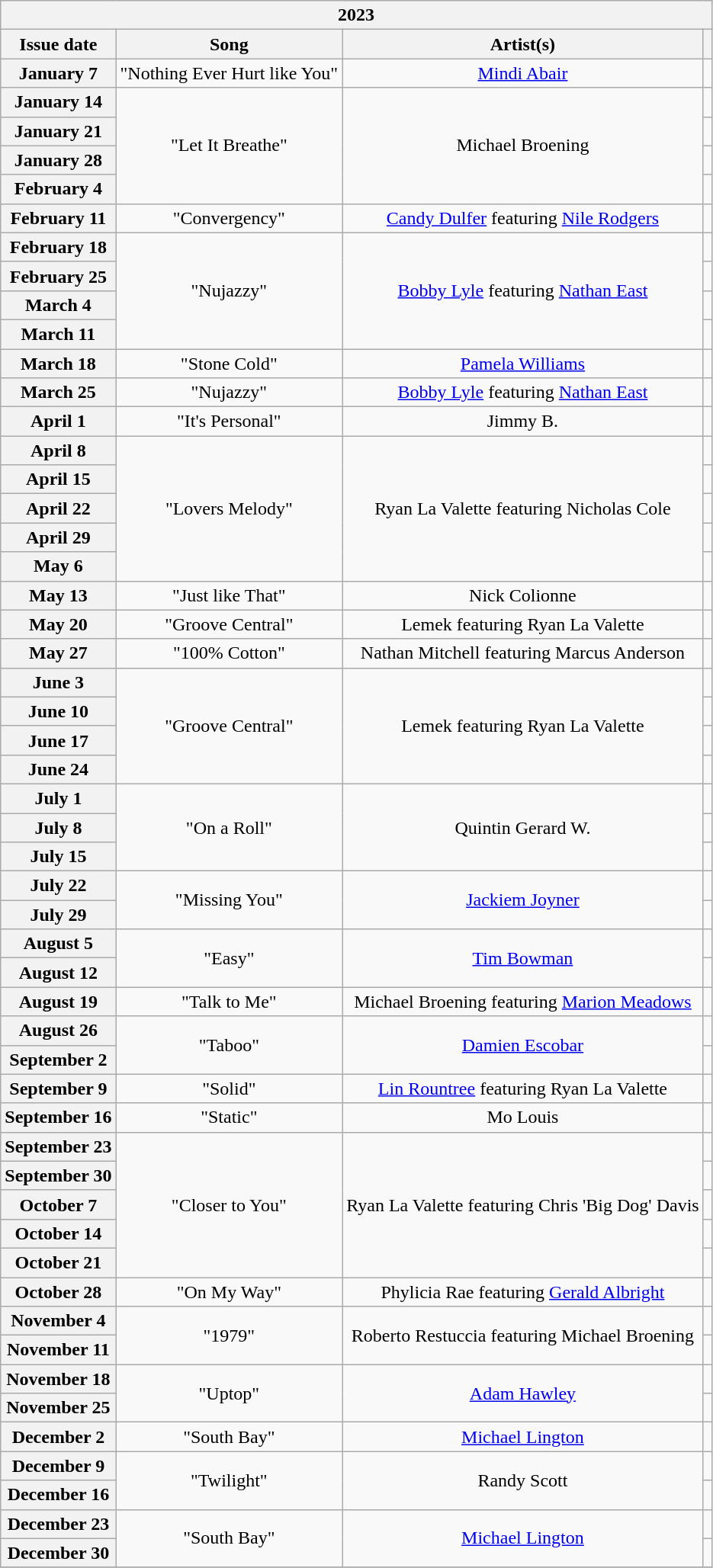<table class="wikitable plainrowheaders" style="text-align: center;">
<tr>
<th colspan="5">2023</th>
</tr>
<tr>
<th scope="col">Issue date</th>
<th scope="col">Song</th>
<th scope="col">Artist(s)</th>
<th scope="col"></th>
</tr>
<tr>
<th scope="row">January 7</th>
<td>"Nothing Ever Hurt like You"</td>
<td><a href='#'>Mindi Abair</a></td>
<td align="center"></td>
</tr>
<tr>
<th scope="row">January 14</th>
<td rowspan="4">"Let It Breathe"</td>
<td rowspan="4">Michael Broening</td>
<td align="center"></td>
</tr>
<tr>
<th scope="row">January 21</th>
<td align="center"></td>
</tr>
<tr>
<th scope="row">January 28</th>
<td align="center"></td>
</tr>
<tr>
<th scope="row">February 4</th>
<td align="center"></td>
</tr>
<tr>
<th scope="row">February 11</th>
<td>"Convergency"</td>
<td><a href='#'>Candy Dulfer</a> featuring <a href='#'>Nile Rodgers</a></td>
<td align="center"></td>
</tr>
<tr>
<th scope="row">February 18</th>
<td rowspan="4">"Nujazzy"</td>
<td rowspan="4"><a href='#'>Bobby Lyle</a> featuring <a href='#'>Nathan East</a></td>
<td align="center"></td>
</tr>
<tr>
<th scope="row">February 25</th>
<td align="center"></td>
</tr>
<tr>
<th scope="row">March 4</th>
<td align="center"></td>
</tr>
<tr>
<th scope="row">March 11</th>
<td align="center"></td>
</tr>
<tr>
<th scope="row">March 18</th>
<td>"Stone Cold"</td>
<td><a href='#'>Pamela Williams</a></td>
<td align="center"></td>
</tr>
<tr>
<th scope="row">March 25</th>
<td>"Nujazzy"</td>
<td><a href='#'>Bobby Lyle</a> featuring <a href='#'>Nathan East</a></td>
<td align="center"></td>
</tr>
<tr>
<th scope="row">April 1</th>
<td>"It's Personal"</td>
<td>Jimmy B.</td>
<td align="center"></td>
</tr>
<tr>
<th scope="row">April 8</th>
<td rowspan="5">"Lovers Melody"</td>
<td rowspan="5">Ryan La Valette featuring Nicholas Cole</td>
<td align="center"></td>
</tr>
<tr>
<th scope="row">April 15</th>
<td align="center"></td>
</tr>
<tr>
<th scope="row">April 22</th>
<td align="center"></td>
</tr>
<tr>
<th scope="row">April 29</th>
<td align="center"></td>
</tr>
<tr>
<th scope="row">May 6</th>
<td align="center"></td>
</tr>
<tr>
<th scope="row">May 13</th>
<td>"Just like That"</td>
<td>Nick Colionne</td>
<td align="center"></td>
</tr>
<tr>
<th scope="row">May 20</th>
<td>"Groove Central"</td>
<td>Lemek featuring Ryan La Valette</td>
<td align="center"></td>
</tr>
<tr>
<th scope="row">May 27</th>
<td>"100% Cotton"</td>
<td>Nathan Mitchell featuring Marcus Anderson</td>
<td align="center"></td>
</tr>
<tr>
<th scope="row">June 3</th>
<td rowspan="4">"Groove Central"</td>
<td rowspan="4">Lemek featuring Ryan La Valette</td>
<td align="center"></td>
</tr>
<tr>
<th scope="row">June 10</th>
<td align="center"></td>
</tr>
<tr>
<th scope="row">June 17</th>
<td align="center"></td>
</tr>
<tr>
<th scope="row">June 24</th>
<td align="center"></td>
</tr>
<tr>
<th scope="row">July 1</th>
<td rowspan="3">"On a Roll"</td>
<td rowspan="3">Quintin Gerard W.</td>
<td align="center"></td>
</tr>
<tr>
<th scope="row">July 8</th>
<td align="center"></td>
</tr>
<tr>
<th scope="row">July 15</th>
<td align="center"></td>
</tr>
<tr>
<th scope="row">July 22</th>
<td rowspan="2">"Missing You"</td>
<td rowspan="2"><a href='#'>Jackiem Joyner</a></td>
<td align="center"></td>
</tr>
<tr>
<th scope="row">July 29</th>
<td align="center"></td>
</tr>
<tr>
<th scope="row">August 5</th>
<td rowspan="2">"Easy"</td>
<td rowspan="2"><a href='#'>Tim Bowman</a></td>
<td align="center"></td>
</tr>
<tr>
<th scope="row">August 12</th>
<td align="center"></td>
</tr>
<tr>
<th scope="row">August 19</th>
<td>"Talk to Me"</td>
<td>Michael Broening featuring <a href='#'>Marion Meadows</a></td>
<td align="center"></td>
</tr>
<tr>
<th scope="row">August 26</th>
<td rowspan="2">"Taboo"</td>
<td rowspan="2"><a href='#'>Damien Escobar</a></td>
<td align="center"></td>
</tr>
<tr>
<th scope="row">September 2</th>
<td align="center"></td>
</tr>
<tr>
<th scope="row">September 9</th>
<td>"Solid"</td>
<td><a href='#'>Lin Rountree</a> featuring Ryan La Valette</td>
<td align="center"></td>
</tr>
<tr>
<th scope="row">September 16</th>
<td>"Static"</td>
<td>Mo Louis</td>
<td align="center"></td>
</tr>
<tr>
<th scope="row">September 23</th>
<td rowspan="5">"Closer to You"</td>
<td rowspan="5">Ryan La Valette featuring Chris 'Big Dog' Davis</td>
<td align="center"></td>
</tr>
<tr>
<th scope="row">September 30</th>
<td align="center"></td>
</tr>
<tr>
<th scope="row">October 7</th>
<td align="center"></td>
</tr>
<tr>
<th scope="row">October 14</th>
<td align="center"></td>
</tr>
<tr>
<th scope="row">October 21</th>
<td align="center"></td>
</tr>
<tr>
<th scope="row">October 28</th>
<td>"On My Way"</td>
<td>Phylicia Rae featuring <a href='#'>Gerald Albright</a></td>
<td align="center"></td>
</tr>
<tr>
<th scope="row">November 4</th>
<td rowspan="2">"1979"</td>
<td rowspan="2">Roberto Restuccia featuring Michael Broening</td>
<td align="center"></td>
</tr>
<tr>
<th scope="row">November 11</th>
<td align="center"></td>
</tr>
<tr>
<th scope="row">November 18</th>
<td rowspan="2">"Uptop"</td>
<td rowspan="2"><a href='#'>Adam Hawley</a></td>
<td align="center"></td>
</tr>
<tr>
<th scope="row">November 25</th>
<td align="center"></td>
</tr>
<tr>
<th scope="row">December 2</th>
<td>"South Bay"</td>
<td><a href='#'>Michael Lington</a></td>
<td align="center"></td>
</tr>
<tr>
<th scope="row">December 9</th>
<td rowspan="2">"Twilight"</td>
<td rowspan="2">Randy Scott</td>
<td align="center"></td>
</tr>
<tr>
<th scope="row">December 16</th>
<td align="center"></td>
</tr>
<tr>
<th scope="row">December 23</th>
<td rowspan="2">"South Bay"</td>
<td rowspan="2"><a href='#'>Michael Lington</a></td>
<td align="center"></td>
</tr>
<tr>
<th scope="row">December 30</th>
<td align="center"></td>
</tr>
<tr>
</tr>
</table>
